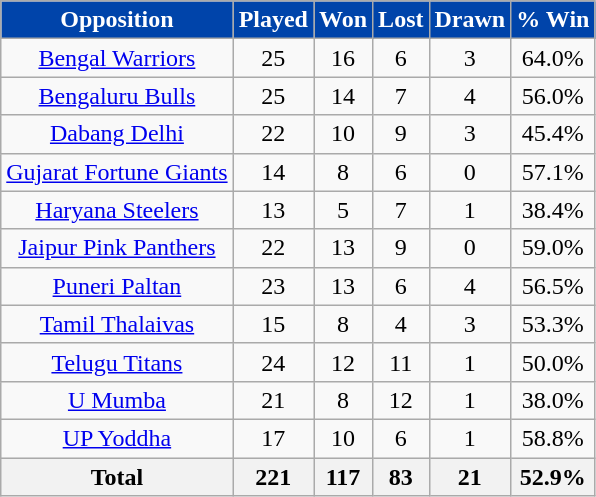<table class="wikitable sortable" style="text-align: center; font-size: 100%" align="center" width:"80%">
<tr>
<th style="background:#04a; color:#fff;">Opposition</th>
<th style="background:#04a; color:#fff;">Played</th>
<th style="background:#04a; color:#fff;">Won</th>
<th style="background:#04a; color:#fff;">Lost</th>
<th style="background:#04a; color:#fff;">Drawn</th>
<th style="background:#04a; color:#fff;">% Win</th>
</tr>
<tr>
<td><a href='#'>Bengal Warriors</a></td>
<td>25</td>
<td>16</td>
<td>6</td>
<td>3</td>
<td>64.0%</td>
</tr>
<tr>
<td><a href='#'>Bengaluru Bulls</a></td>
<td>25</td>
<td>14</td>
<td>7</td>
<td>4</td>
<td>56.0%</td>
</tr>
<tr>
<td><a href='#'>Dabang Delhi</a></td>
<td>22</td>
<td>10</td>
<td>9</td>
<td>3</td>
<td>45.4%</td>
</tr>
<tr>
<td><a href='#'>Gujarat Fortune Giants</a></td>
<td>14</td>
<td>8</td>
<td>6</td>
<td>0</td>
<td>57.1%</td>
</tr>
<tr>
<td><a href='#'>Haryana Steelers</a></td>
<td>13</td>
<td>5</td>
<td>7</td>
<td>1</td>
<td>38.4%</td>
</tr>
<tr>
<td><a href='#'>Jaipur Pink Panthers</a></td>
<td>22</td>
<td>13</td>
<td>9</td>
<td>0</td>
<td>59.0%</td>
</tr>
<tr>
<td><a href='#'>Puneri Paltan</a></td>
<td>23</td>
<td>13</td>
<td>6</td>
<td>4</td>
<td>56.5%</td>
</tr>
<tr>
<td><a href='#'>Tamil Thalaivas</a></td>
<td>15</td>
<td>8</td>
<td>4</td>
<td>3</td>
<td>53.3%</td>
</tr>
<tr>
<td><a href='#'>Telugu Titans</a></td>
<td>24</td>
<td>12</td>
<td>11</td>
<td>1</td>
<td>50.0%</td>
</tr>
<tr>
<td><a href='#'>U Mumba</a></td>
<td>21</td>
<td>8</td>
<td>12</td>
<td>1</td>
<td>38.0%</td>
</tr>
<tr>
<td><a href='#'>UP Yoddha</a></td>
<td>17</td>
<td>10</td>
<td>6</td>
<td>1</td>
<td>58.8%</td>
</tr>
<tr>
<th>Total</th>
<th>221</th>
<th>117</th>
<th>83</th>
<th>21</th>
<th>52.9%</th>
</tr>
</table>
